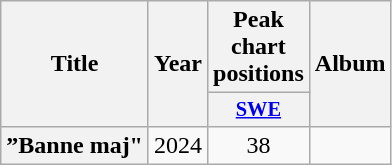<table class="wikitable plainrowheaders" style="text-align:center;">
<tr>
<th scope="col" rowspan="2">Title</th>
<th scope="col" rowspan="2">Year</th>
<th scope="col" colspan="1">Peak chart positions</th>
<th scope="col" rowspan="2">Album</th>
</tr>
<tr>
<th scope="col" style="width:3em;font-size:85%;"><a href='#'>SWE</a><br></th>
</tr>
<tr>
<th scope="row">”Banne maj"</th>
<td>2024</td>
<td>38</td>
<td></td>
</tr>
</table>
